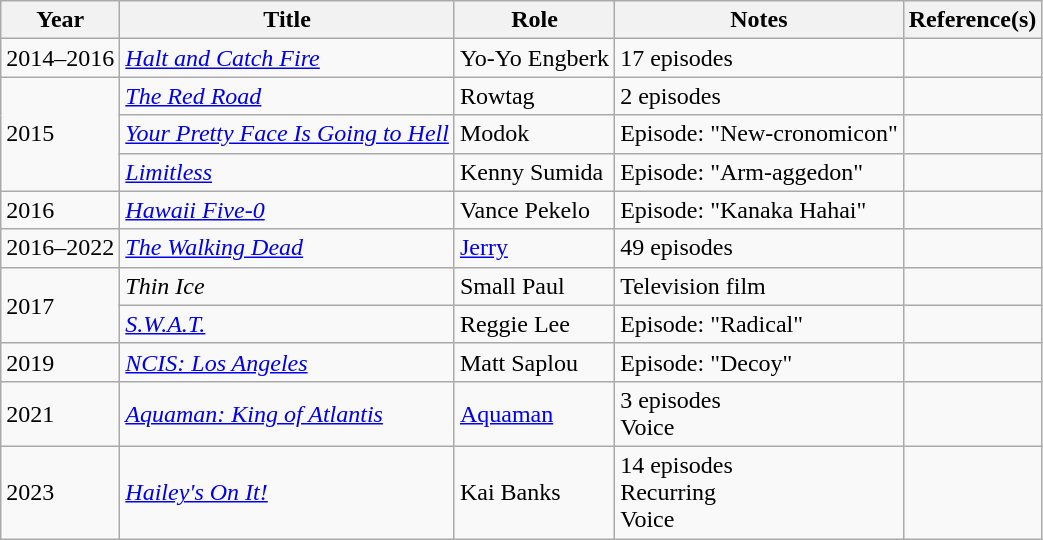<table class="wikitable sortable">
<tr>
<th>Year</th>
<th>Title</th>
<th>Role</th>
<th>Notes</th>
<th scope="col" class="unsortable">Reference(s)</th>
</tr>
<tr>
<td rowspan="1">2014–2016</td>
<td><em><a href='#'>Halt and Catch Fire</a></em></td>
<td>Yo-Yo Engberk</td>
<td>17 episodes</td>
<td></td>
</tr>
<tr>
<td rowspan="3">2015</td>
<td><em><a href='#'>The Red Road</a></em></td>
<td>Rowtag</td>
<td>2 episodes</td>
<td></td>
</tr>
<tr>
<td><em><a href='#'>Your Pretty Face Is Going to Hell</a></em></td>
<td>Modok</td>
<td>Episode: "New-cronomicon"</td>
<td></td>
</tr>
<tr>
<td><em><a href='#'>Limitless</a></em></td>
<td>Kenny Sumida</td>
<td>Episode: "Arm-aggedon"</td>
<td></td>
</tr>
<tr>
<td>2016</td>
<td><em><a href='#'>Hawaii Five-0</a></em></td>
<td>Vance Pekelo</td>
<td>Episode: "Kanaka Hahai"</td>
<td></td>
</tr>
<tr>
<td>2016–2022</td>
<td><em><a href='#'>The Walking Dead</a></em></td>
<td><a href='#'>Jerry</a></td>
<td>49 episodes</td>
<td></td>
</tr>
<tr>
<td rowspan="2">2017</td>
<td><em>Thin Ice</em></td>
<td>Small Paul</td>
<td>Television film</td>
<td></td>
</tr>
<tr>
<td><em><a href='#'>S.W.A.T.</a></em></td>
<td>Reggie Lee</td>
<td>Episode: "Radical"</td>
<td></td>
</tr>
<tr>
<td>2019</td>
<td><em><a href='#'>NCIS: Los Angeles</a></em></td>
<td>Matt Saplou</td>
<td>Episode: "Decoy"</td>
<td></td>
</tr>
<tr>
<td>2021</td>
<td><em><a href='#'>Aquaman: King of Atlantis</a></em></td>
<td><a href='#'>Aquaman</a></td>
<td>3 episodes<br>Voice</td>
<td></td>
</tr>
<tr>
<td>2023</td>
<td><em><a href='#'>Hailey's On It!</a></em></td>
<td>Kai Banks</td>
<td>14 episodes<br>Recurring<br>Voice</td>
<td></td>
</tr>
</table>
